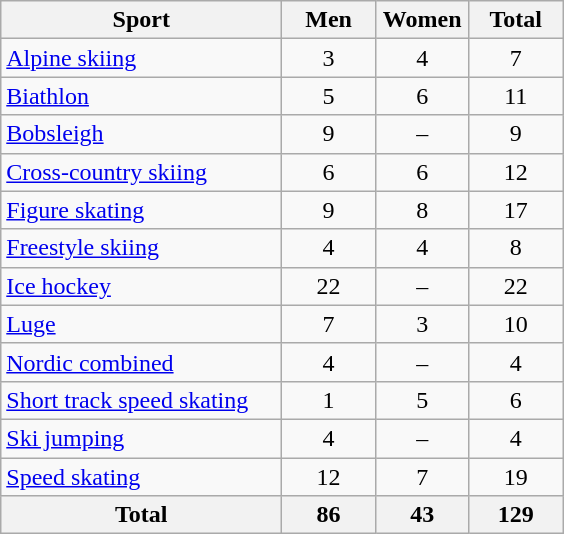<table class="wikitable sortable" style="text-align:center;">
<tr>
<th width=180>Sport</th>
<th width=55>Men</th>
<th width=55>Women</th>
<th width=55>Total</th>
</tr>
<tr>
<td align=left><a href='#'>Alpine skiing</a></td>
<td>3</td>
<td>4</td>
<td>7</td>
</tr>
<tr>
<td align=left><a href='#'>Biathlon</a></td>
<td>5</td>
<td>6</td>
<td>11</td>
</tr>
<tr>
<td align=left><a href='#'>Bobsleigh</a></td>
<td>9</td>
<td>–</td>
<td>9</td>
</tr>
<tr>
<td align=left><a href='#'>Cross-country skiing</a></td>
<td>6</td>
<td>6</td>
<td>12</td>
</tr>
<tr>
<td align=left><a href='#'>Figure skating</a></td>
<td>9</td>
<td>8</td>
<td>17</td>
</tr>
<tr>
<td align=left><a href='#'>Freestyle skiing</a></td>
<td>4</td>
<td>4</td>
<td>8</td>
</tr>
<tr>
<td align=left><a href='#'>Ice hockey</a></td>
<td>22</td>
<td>–</td>
<td>22</td>
</tr>
<tr>
<td align=left><a href='#'>Luge</a></td>
<td>7</td>
<td>3</td>
<td>10</td>
</tr>
<tr>
<td align=left><a href='#'>Nordic combined</a></td>
<td>4</td>
<td>–</td>
<td>4</td>
</tr>
<tr>
<td align=left><a href='#'>Short track speed skating</a></td>
<td>1</td>
<td>5</td>
<td>6</td>
</tr>
<tr>
<td align=left><a href='#'>Ski jumping</a></td>
<td>4</td>
<td>–</td>
<td>4</td>
</tr>
<tr>
<td align=left><a href='#'>Speed skating</a></td>
<td>12</td>
<td>7</td>
<td>19</td>
</tr>
<tr>
<th>Total</th>
<th>86</th>
<th>43</th>
<th>129</th>
</tr>
</table>
